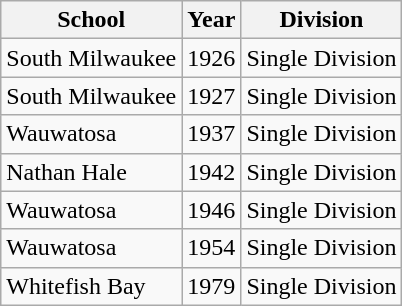<table class="wikitable">
<tr>
<th>School</th>
<th>Year</th>
<th>Division</th>
</tr>
<tr>
<td>South Milwaukee</td>
<td>1926</td>
<td>Single Division</td>
</tr>
<tr>
<td>South Milwaukee</td>
<td>1927</td>
<td>Single Division</td>
</tr>
<tr>
<td>Wauwatosa</td>
<td>1937</td>
<td>Single Division</td>
</tr>
<tr>
<td>Nathan Hale</td>
<td>1942</td>
<td>Single Division</td>
</tr>
<tr>
<td>Wauwatosa</td>
<td>1946</td>
<td>Single Division</td>
</tr>
<tr>
<td>Wauwatosa</td>
<td>1954</td>
<td>Single Division</td>
</tr>
<tr>
<td>Whitefish Bay</td>
<td>1979</td>
<td>Single Division</td>
</tr>
</table>
